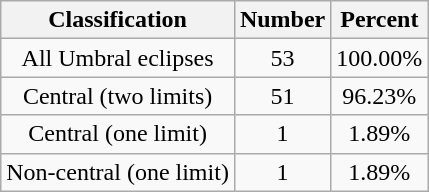<table class="wikitable sortable">
<tr align=center>
<th>Classification</th>
<th>Number</th>
<th>Percent</th>
</tr>
<tr align=center>
<td>All Umbral eclipses</td>
<td>53</td>
<td>100.00%</td>
</tr>
<tr align=center>
<td>Central (two limits)</td>
<td>51</td>
<td>96.23%</td>
</tr>
<tr align=center>
<td>Central (one limit)</td>
<td>1</td>
<td>1.89%</td>
</tr>
<tr align=center>
<td>Non-central (one limit)</td>
<td>1</td>
<td>1.89%</td>
</tr>
</table>
